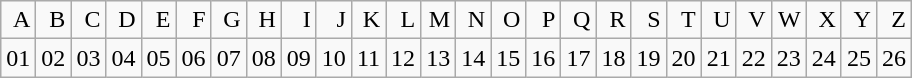<table class="wikitable" style="text-align:right;">
<tr>
<td>A</td>
<td>B</td>
<td>C</td>
<td>D</td>
<td>E</td>
<td>F</td>
<td>G</td>
<td>H</td>
<td>I</td>
<td>J</td>
<td>K</td>
<td>L</td>
<td>M</td>
<td>N</td>
<td>O</td>
<td>P</td>
<td>Q</td>
<td>R</td>
<td>S</td>
<td>T</td>
<td>U</td>
<td>V</td>
<td>W</td>
<td>X</td>
<td>Y</td>
<td>Z</td>
</tr>
<tr>
<td>01</td>
<td>02</td>
<td>03</td>
<td>04</td>
<td>05</td>
<td>06</td>
<td>07</td>
<td>08</td>
<td>09</td>
<td>10</td>
<td>11</td>
<td>12</td>
<td>13</td>
<td>14</td>
<td>15</td>
<td>16</td>
<td>17</td>
<td>18</td>
<td>19</td>
<td>20</td>
<td>21</td>
<td>22</td>
<td>23</td>
<td>24</td>
<td>25</td>
<td>26</td>
</tr>
</table>
